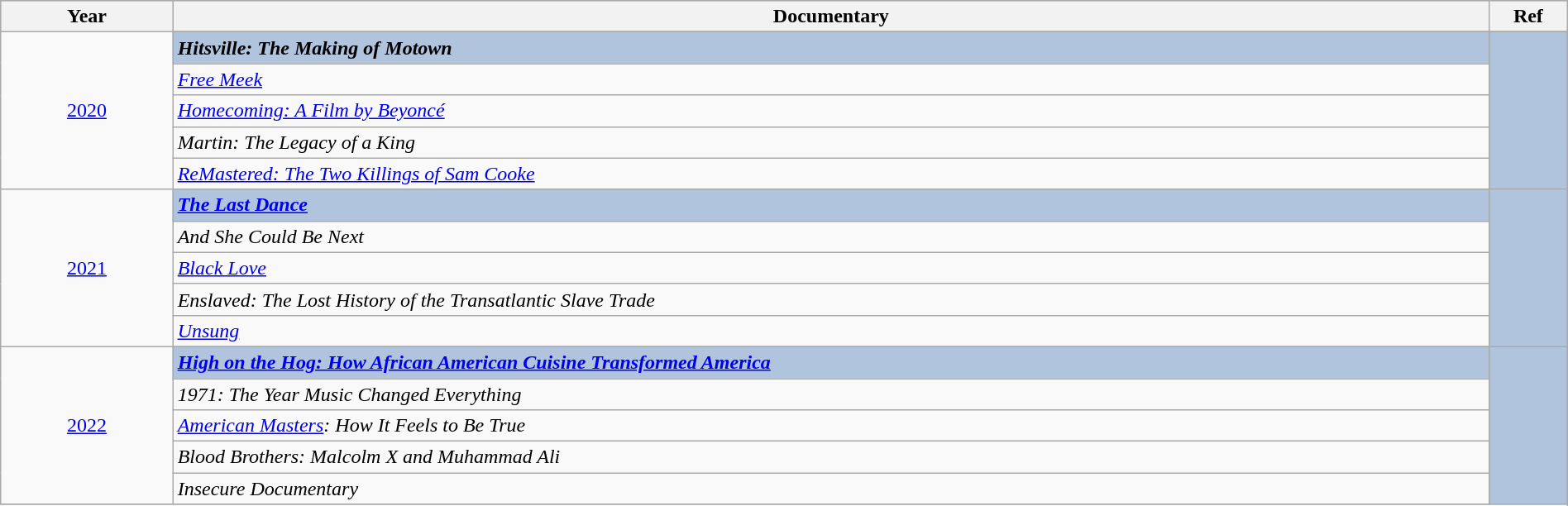<table class="wikitable" style="width:100%;">
<tr style="background:#bebebe;">
<th style="width:11%;">Year</th>
<th style="width:84%;">Documentary</th>
<th style="width:5%;">Ref</th>
</tr>
<tr>
<td rowspan="6" align="center"><a href='#'>2020</a></td>
</tr>
<tr style="background:#B0C4DE">
<td><strong><em>Hitsville: The Making of Motown</em></strong></td>
<td rowspan="6" align="center"></td>
</tr>
<tr>
<td><em><a href='#'>Free Meek</a></em></td>
</tr>
<tr>
<td><em><a href='#'>Homecoming: A Film by Beyoncé</a></em></td>
</tr>
<tr>
<td><em>Martin: The Legacy of a King</em></td>
</tr>
<tr>
<td><em><a href='#'>ReMastered: The Two Killings of Sam Cooke</a></em></td>
</tr>
<tr>
<td rowspan="6" align="center"><a href='#'>2021</a></td>
</tr>
<tr style="background:#B0C4DE">
<td><strong><em><a href='#'>The Last Dance</a></em></strong></td>
<td rowspan="6" align="center"></td>
</tr>
<tr>
<td><em>And She Could Be Next</em></td>
</tr>
<tr>
<td><em><a href='#'>Black Love</a></em></td>
</tr>
<tr>
<td><em>Enslaved: The Lost History of the Transatlantic Slave Trade</em></td>
</tr>
<tr>
<td><em><a href='#'>Unsung</a></em></td>
</tr>
<tr>
<td rowspan="6" align="center"><a href='#'>2022</a></td>
</tr>
<tr style="background:#B0C4DE">
<td><strong><em><a href='#'>High on the Hog: How African American Cuisine Transformed America   </a></em></strong></td>
<td rowspan="6" align="center"></td>
</tr>
<tr>
<td><em>1971: The Year Music Changed Everything</em></td>
</tr>
<tr>
<td><em><a href='#'>American Masters</a>: How It Feels to Be True</em></td>
</tr>
<tr>
<td><em>Blood Brothers: Malcolm X and Muhammad Ali</em></td>
</tr>
<tr>
<td><em>Insecure Documentary</em></td>
</tr>
<tr>
</tr>
</table>
